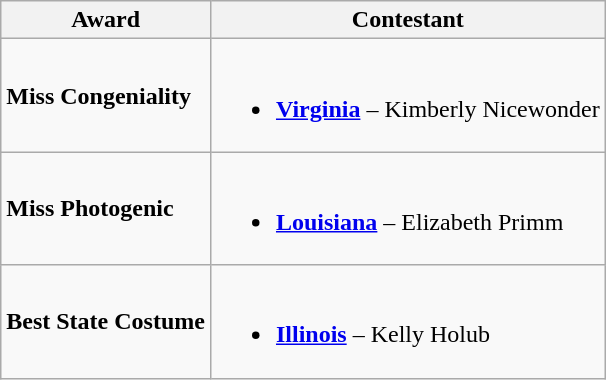<table class="wikitable">
<tr>
<th>Award</th>
<th>Contestant</th>
</tr>
<tr>
<td><strong>Miss Congeniality</strong></td>
<td><br><ul><li><strong> <a href='#'>Virginia</a></strong> – Kimberly Nicewonder</li></ul></td>
</tr>
<tr>
<td><strong>Miss Photogenic</strong></td>
<td><br><ul><li><strong> <a href='#'>Louisiana</a></strong> – Elizabeth Primm</li></ul></td>
</tr>
<tr>
<td><strong>Best State Costume</strong></td>
<td><br><ul><li><strong> <a href='#'>Illinois</a></strong> – Kelly Holub</li></ul></td>
</tr>
</table>
